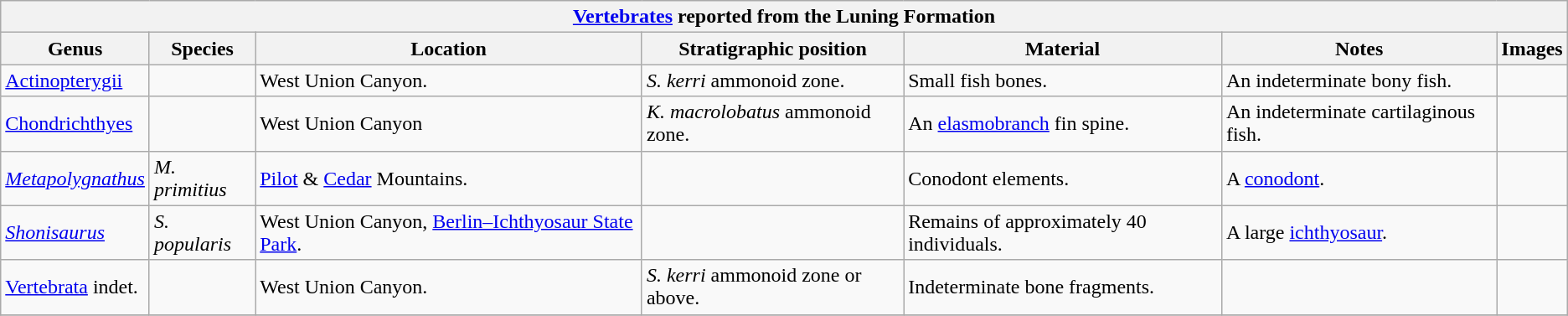<table class="wikitable" align="center">
<tr>
<th colspan="7" align="center"><strong><a href='#'>Vertebrates</a> reported from the Luning Formation</strong></th>
</tr>
<tr>
<th>Genus</th>
<th>Species</th>
<th><strong>Location</strong></th>
<th>Stratigraphic position</th>
<th><strong>Material</strong></th>
<th>Notes</th>
<th>Images</th>
</tr>
<tr>
<td><a href='#'>Actinopterygii</a></td>
<td></td>
<td>West Union Canyon.</td>
<td><em>S. kerri</em> ammonoid zone.</td>
<td>Small fish bones.</td>
<td>An indeterminate bony fish.</td>
<td></td>
</tr>
<tr>
<td><a href='#'>Chondrichthyes</a></td>
<td></td>
<td>West Union Canyon</td>
<td><em>K. macrolobatus</em> ammonoid zone.</td>
<td>An <a href='#'>elasmobranch</a> fin spine.</td>
<td>An indeterminate cartilaginous fish.</td>
<td></td>
</tr>
<tr>
<td><em><a href='#'>Metapolygnathus</a></em></td>
<td><em>M. primitius</em></td>
<td><a href='#'>Pilot</a> & <a href='#'>Cedar</a> Mountains.</td>
<td></td>
<td>Conodont elements.</td>
<td>A <a href='#'>conodont</a>.</td>
<td></td>
</tr>
<tr>
<td><em><a href='#'>Shonisaurus</a></em></td>
<td><em>S. popularis</em></td>
<td>West Union Canyon, <a href='#'>Berlin–Ichthyosaur State Park</a>.</td>
<td></td>
<td>Remains of approximately 40 individuals.</td>
<td>A large <a href='#'>ichthyosaur</a>.</td>
<td></td>
</tr>
<tr>
<td><a href='#'>Vertebrata</a> indet.</td>
<td></td>
<td>West Union Canyon.</td>
<td><em>S. kerri</em> ammonoid zone or above.</td>
<td>Indeterminate bone fragments.</td>
<td></td>
<td></td>
</tr>
<tr>
</tr>
</table>
